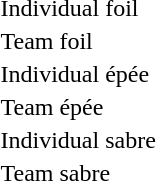<table>
<tr>
<td>Individual foil</td>
<td></td>
<td></td>
<td></td>
</tr>
<tr>
<td>Team foil</td>
<td></td>
<td></td>
<td></td>
</tr>
<tr>
<td>Individual épée</td>
<td></td>
<td></td>
<td></td>
</tr>
<tr>
<td>Team épée</td>
<td></td>
<td></td>
<td></td>
</tr>
<tr>
<td>Individual sabre</td>
<td></td>
<td></td>
<td></td>
</tr>
<tr>
<td>Team sabre</td>
<td></td>
<td></td>
<td></td>
</tr>
</table>
